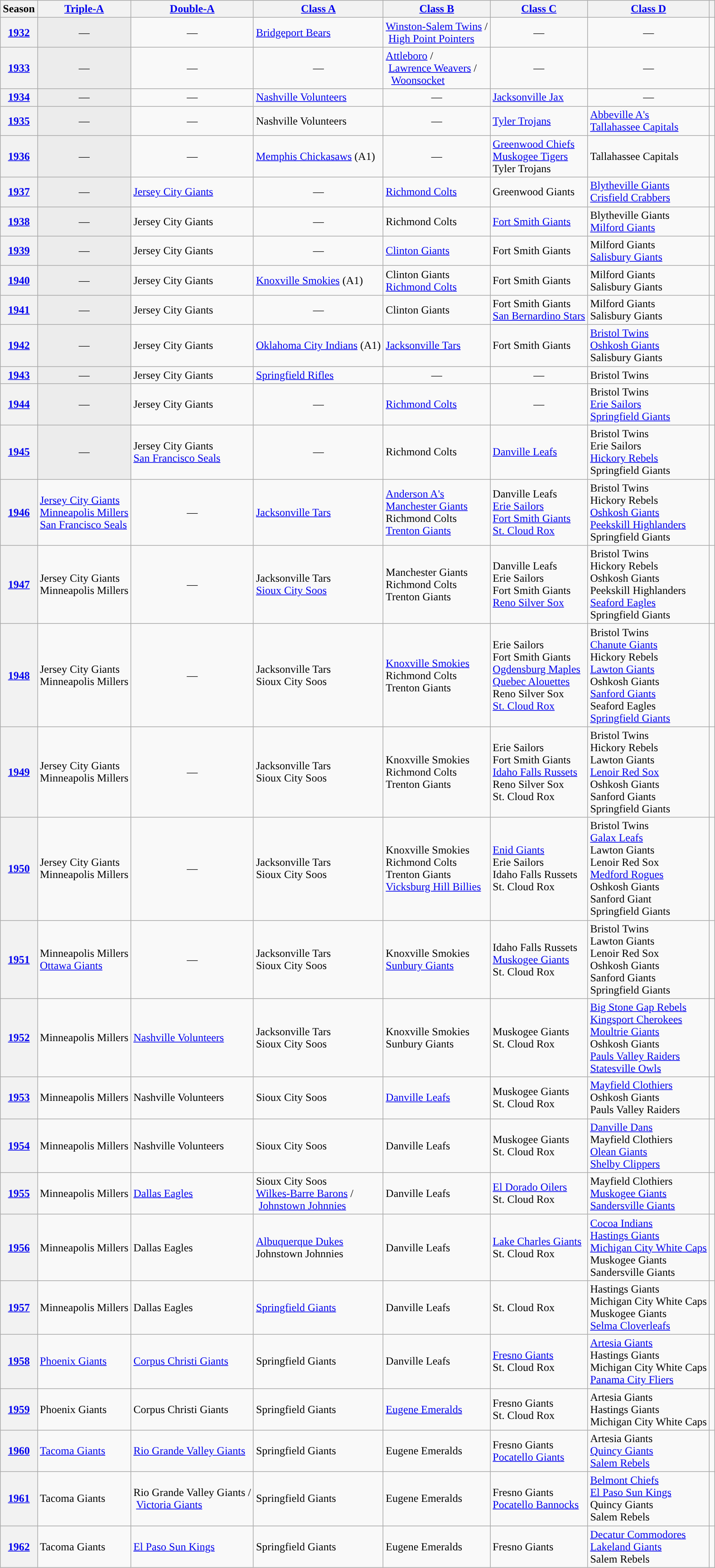<table class="wikitable plainrowheaders">
<tr>
<th scope="col">Season</th>
<th scope="col"><a href='#'><span>Triple-A</span></a></th>
<th scope="col"><a href='#'><span>Double-A</span></a></th>
<th scope="col"><a href='#'><span>Class A</span></a></th>
<th scope="col"><a href='#'><span>Class B</span></a></th>
<th scope="col"><a href='#'><span>Class C</span></a></th>
<th scope="col"><a href='#'><span>Class D</span></a></th>
<th scope="col"></th>
</tr>
<tr>
<th scope="row" style="text-align:center"><a href='#'>1932</a></th>
<td style="background:#ececec" align="center">—</td>
<td align="center">—</td>
<td><a href='#'>Bridgeport Bears</a></td>
<td><a href='#'>Winston-Salem Twins</a> /<br> <a href='#'>High Point Pointers</a></td>
<td align="center">—</td>
<td align="center">—</td>
<td align="center"></td>
</tr>
<tr>
<th scope="row" style="text-align:center"><a href='#'>1933</a></th>
<td style="background:#ececec" align="center">—</td>
<td align="center">—</td>
<td align="center">—</td>
<td><a href='#'>Attleboro</a> /<br> <a href='#'>Lawrence Weavers</a> /<br>  <a href='#'>Woonsocket</a></td>
<td align="center">—</td>
<td align="center">—</td>
<td align="center"></td>
</tr>
<tr>
<th scope="row" style="text-align:center"><a href='#'>1934</a></th>
<td style="background:#ececec" align="center">—</td>
<td align="center">—</td>
<td><a href='#'>Nashville Volunteers</a></td>
<td align="center">—</td>
<td><a href='#'>Jacksonville Jax</a></td>
<td align="center">—</td>
<td align="center"></td>
</tr>
<tr>
<th scope="row" style="text-align:center"><a href='#'>1935</a></th>
<td style="background:#ececec" align="center">—</td>
<td align="center">—</td>
<td>Nashville Volunteers</td>
<td align="center">—</td>
<td><a href='#'>Tyler Trojans</a></td>
<td><a href='#'>Abbeville A's</a><br><a href='#'>Tallahassee Capitals</a></td>
<td align="center"></td>
</tr>
<tr>
<th scope="row" style="text-align:center"><a href='#'>1936</a></th>
<td style="background:#ececec" align="center">—</td>
<td align="center">—</td>
<td><a href='#'>Memphis Chickasaws</a> (A1)</td>
<td align="center">—</td>
<td><a href='#'>Greenwood Chiefs</a><br><a href='#'>Muskogee Tigers</a><br>Tyler Trojans</td>
<td>Tallahassee Capitals</td>
<td align="center"></td>
</tr>
<tr>
<th scope="row" style="text-align:center"><a href='#'>1937</a></th>
<td style="background:#ececec" align="center">—</td>
<td><a href='#'>Jersey City Giants</a></td>
<td align="center">—</td>
<td><a href='#'>Richmond Colts</a></td>
<td>Greenwood Giants</td>
<td><a href='#'>Blytheville Giants</a><br><a href='#'>Crisfield Crabbers</a></td>
<td align="center"></td>
</tr>
<tr>
<th scope="row" style="text-align:center"><a href='#'>1938</a></th>
<td style="background:#ececec" align="center">—</td>
<td>Jersey City Giants</td>
<td align="center">—</td>
<td>Richmond Colts</td>
<td><a href='#'>Fort Smith Giants</a></td>
<td>Blytheville Giants<br><a href='#'>Milford Giants</a></td>
<td align="center"></td>
</tr>
<tr>
<th scope="row" style="text-align:center"><a href='#'>1939</a></th>
<td style="background:#ececec" align="center">—</td>
<td>Jersey City Giants</td>
<td align="center">—</td>
<td><a href='#'>Clinton Giants</a></td>
<td>Fort Smith Giants</td>
<td>Milford Giants<br><a href='#'>Salisbury Giants</a></td>
<td align="center"></td>
</tr>
<tr>
<th scope="row" style="text-align:center"><a href='#'>1940</a></th>
<td style="background:#ececec" align="center">—</td>
<td>Jersey City Giants</td>
<td><a href='#'>Knoxville Smokies</a> (A1)</td>
<td>Clinton Giants<br><a href='#'>Richmond Colts</a></td>
<td>Fort Smith Giants</td>
<td>Milford Giants<br>Salisbury Giants</td>
<td align="center"></td>
</tr>
<tr>
<th scope="row" style="text-align:center"><a href='#'>1941</a></th>
<td style="background:#ececec" align="center">—</td>
<td>Jersey City Giants</td>
<td align="center">—</td>
<td>Clinton Giants</td>
<td>Fort Smith Giants<br><a href='#'>San Bernardino Stars</a></td>
<td>Milford Giants<br>Salisbury Giants</td>
<td align="center"></td>
</tr>
<tr>
<th scope="row" style="text-align:center"><a href='#'>1942</a></th>
<td style="background:#ececec" align="center">—</td>
<td>Jersey City Giants</td>
<td><a href='#'>Oklahoma City Indians</a> (A1)</td>
<td><a href='#'>Jacksonville Tars</a></td>
<td>Fort Smith Giants</td>
<td><a href='#'>Bristol Twins</a><br><a href='#'>Oshkosh Giants</a><br>Salisbury Giants</td>
<td align="center"></td>
</tr>
<tr>
<th scope="row" style="text-align:center"><a href='#'>1943</a></th>
<td style="background:#ececec" align="center">—</td>
<td>Jersey City Giants</td>
<td><a href='#'>Springfield Rifles</a></td>
<td align="center">—</td>
<td align="center">—</td>
<td>Bristol Twins</td>
<td align="center"></td>
</tr>
<tr>
<th scope="row" style="text-align:center"><a href='#'>1944</a></th>
<td style="background:#ececec" align="center">—</td>
<td>Jersey City Giants</td>
<td align="center">—</td>
<td><a href='#'>Richmond Colts</a></td>
<td align="center">—</td>
<td>Bristol Twins<br><a href='#'>Erie Sailors</a><br><a href='#'>Springfield Giants</a></td>
<td align="center"></td>
</tr>
<tr>
<th scope="row" style="text-align:center"><a href='#'>1945</a></th>
<td style="background:#ececec" align="center">—</td>
<td>Jersey City Giants<br><a href='#'>San Francisco Seals</a></td>
<td align="center">—</td>
<td>Richmond Colts</td>
<td><a href='#'>Danville Leafs</a></td>
<td>Bristol Twins<br>Erie Sailors<br><a href='#'>Hickory Rebels</a><br>Springfield Giants</td>
<td align="center"></td>
</tr>
<tr>
<th scope="row" style="text-align:center"><a href='#'>1946</a></th>
<td><a href='#'>Jersey City Giants</a><br><a href='#'>Minneapolis Millers</a><br><a href='#'>San Francisco Seals</a></td>
<td align="center">—</td>
<td><a href='#'>Jacksonville Tars</a></td>
<td><a href='#'>Anderson A's</a><br><a href='#'>Manchester Giants</a><br>Richmond Colts<br><a href='#'>Trenton Giants</a></td>
<td>Danville Leafs<br><a href='#'>Erie Sailors</a><br><a href='#'>Fort Smith Giants</a><br><a href='#'>St. Cloud Rox</a></td>
<td>Bristol Twins<br>Hickory Rebels<br><a href='#'>Oshkosh Giants</a><br><a href='#'>Peekskill Highlanders</a><br>Springfield Giants</td>
<td align="center"></td>
</tr>
<tr>
<th scope="row" style="text-align:center"><a href='#'>1947</a></th>
<td>Jersey City Giants<br>Minneapolis Millers</td>
<td align="center">—</td>
<td>Jacksonville Tars<br><a href='#'>Sioux City Soos</a></td>
<td>Manchester Giants<br>Richmond Colts<br>Trenton Giants</td>
<td>Danville Leafs<br>Erie Sailors<br>Fort Smith Giants<br><a href='#'>Reno Silver Sox</a></td>
<td>Bristol Twins<br>Hickory Rebels<br>Oshkosh Giants<br>Peekskill Highlanders<br><a href='#'>Seaford Eagles</a><br>Springfield Giants</td>
<td align="center"></td>
</tr>
<tr>
<th scope="row" style="text-align:center"><a href='#'>1948</a></th>
<td>Jersey City Giants<br>Minneapolis Millers</td>
<td align="center">—</td>
<td>Jacksonville Tars<br>Sioux City Soos</td>
<td><a href='#'>Knoxville Smokies</a><br>Richmond Colts<br>Trenton Giants</td>
<td>Erie Sailors<br>Fort Smith Giants<br><a href='#'>Ogdensburg Maples</a><br><a href='#'>Quebec Alouettes</a><br>Reno Silver Sox<br><a href='#'>St. Cloud Rox</a></td>
<td>Bristol Twins<br><a href='#'>Chanute Giants</a><br>Hickory Rebels<br><a href='#'>Lawton Giants</a><br>Oshkosh Giants<br><a href='#'>Sanford Giants</a><br>Seaford Eagles<br><a href='#'>Springfield Giants</a></td>
<td align="center"></td>
</tr>
<tr>
<th scope="row" style="text-align:center"><a href='#'>1949</a></th>
<td>Jersey City Giants<br>Minneapolis Millers</td>
<td align="center">—</td>
<td>Jacksonville Tars<br>Sioux City Soos</td>
<td>Knoxville Smokies<br>Richmond Colts<br>Trenton Giants</td>
<td>Erie Sailors<br>Fort Smith Giants<br><a href='#'>Idaho Falls Russets</a><br>Reno Silver Sox<br>St. Cloud Rox</td>
<td>Bristol Twins<br>Hickory Rebels<br>Lawton Giants<br><a href='#'>Lenoir Red Sox</a><br>Oshkosh Giants<br>Sanford Giants<br>Springfield Giants</td>
<td align="center"></td>
</tr>
<tr>
<th scope="row" style="text-align:center"><a href='#'>1950</a></th>
<td>Jersey City Giants<br>Minneapolis Millers</td>
<td align="center">—</td>
<td>Jacksonville Tars<br>Sioux City Soos</td>
<td>Knoxville Smokies<br>Richmond Colts<br>Trenton Giants<br><a href='#'>Vicksburg Hill Billies</a></td>
<td><a href='#'>Enid Giants</a><br>Erie Sailors<br>Idaho Falls Russets<br>St. Cloud Rox</td>
<td>Bristol Twins<br><a href='#'>Galax Leafs</a><br>Lawton Giants<br>Lenoir Red Sox<br><a href='#'>Medford Rogues</a><br>Oshkosh Giants<br>Sanford Giant<br>Springfield Giants</td>
<td align="center"></td>
</tr>
<tr>
<th scope="row" style="text-align:center"><a href='#'>1951</a></th>
<td>Minneapolis Millers<br><a href='#'>Ottawa Giants</a></td>
<td align="center">—</td>
<td>Jacksonville Tars<br>Sioux City Soos</td>
<td>Knoxville Smokies<br><a href='#'>Sunbury Giants</a></td>
<td>Idaho Falls Russets<br><a href='#'>Muskogee Giants</a><br>St. Cloud Rox</td>
<td>Bristol Twins<br>Lawton Giants<br>Lenoir Red Sox<br>Oshkosh Giants<br>Sanford Giants<br>Springfield Giants</td>
<td align="center"></td>
</tr>
<tr>
<th scope="row" style="text-align:center"><a href='#'>1952</a></th>
<td>Minneapolis Millers</td>
<td><a href='#'>Nashville Volunteers</a></td>
<td>Jacksonville Tars<br>Sioux City Soos</td>
<td>Knoxville Smokies<br>Sunbury Giants</td>
<td>Muskogee Giants<br>St. Cloud Rox</td>
<td><a href='#'>Big Stone Gap Rebels</a><br><a href='#'>Kingsport Cherokees</a><br><a href='#'>Moultrie Giants</a><br>Oshkosh Giants<br><a href='#'>Pauls Valley Raiders</a><br><a href='#'>Statesville Owls</a></td>
<td align="center"></td>
</tr>
<tr>
<th scope="row" style="text-align:center"><a href='#'>1953</a></th>
<td>Minneapolis Millers</td>
<td>Nashville Volunteers</td>
<td>Sioux City Soos</td>
<td><a href='#'>Danville Leafs</a></td>
<td>Muskogee Giants<br>St. Cloud Rox</td>
<td><a href='#'>Mayfield Clothiers</a><br>Oshkosh Giants<br>Pauls Valley Raiders</td>
<td align="center"></td>
</tr>
<tr>
<th scope="row" style="text-align:center"><a href='#'>1954</a></th>
<td>Minneapolis Millers</td>
<td>Nashville Volunteers</td>
<td>Sioux City Soos</td>
<td>Danville Leafs</td>
<td>Muskogee Giants<br>St. Cloud Rox</td>
<td><a href='#'>Danville Dans</a><br>Mayfield Clothiers<br><a href='#'>Olean Giants</a><br><a href='#'>Shelby Clippers</a></td>
<td align="center"></td>
</tr>
<tr>
<th scope="row" style="text-align:center"><a href='#'>1955</a></th>
<td>Minneapolis Millers</td>
<td><a href='#'>Dallas Eagles</a></td>
<td>Sioux City Soos<br><a href='#'>Wilkes-Barre Barons</a> /<br> <a href='#'>Johnstown Johnnies</a></td>
<td>Danville Leafs</td>
<td><a href='#'>El Dorado Oilers</a><br>St. Cloud Rox</td>
<td>Mayfield Clothiers<br><a href='#'>Muskogee Giants</a><br><a href='#'>Sandersville Giants</a></td>
<td align="center"></td>
</tr>
<tr>
<th scope="row" style="text-align:center"><a href='#'>1956</a></th>
<td>Minneapolis Millers</td>
<td>Dallas Eagles</td>
<td><a href='#'>Albuquerque Dukes</a><br>Johnstown Johnnies</td>
<td>Danville Leafs</td>
<td><a href='#'>Lake Charles Giants</a><br>St. Cloud Rox</td>
<td><a href='#'>Cocoa Indians</a><br><a href='#'>Hastings Giants</a><br><a href='#'>Michigan City White Caps</a><br>Muskogee Giants<br>Sandersville Giants</td>
<td align="center"></td>
</tr>
<tr>
<th scope="row" style="text-align:center"><a href='#'>1957</a></th>
<td>Minneapolis Millers</td>
<td>Dallas Eagles</td>
<td><a href='#'>Springfield Giants</a></td>
<td>Danville Leafs</td>
<td>St. Cloud Rox</td>
<td>Hastings Giants<br>Michigan City White Caps<br>Muskogee Giants<br><a href='#'>Selma Cloverleafs</a></td>
<td align="center"></td>
</tr>
<tr>
<th scope="row" style="text-align:center"><a href='#'>1958</a></th>
<td><a href='#'>Phoenix Giants</a></td>
<td><a href='#'>Corpus Christi Giants</a></td>
<td>Springfield Giants</td>
<td>Danville Leafs</td>
<td><a href='#'>Fresno Giants</a><br>St. Cloud Rox</td>
<td><a href='#'>Artesia Giants</a><br>Hastings Giants<br>Michigan City White Caps<br><a href='#'>Panama City Fliers</a></td>
<td align="center"></td>
</tr>
<tr>
<th scope="row" style="text-align:center"><a href='#'>1959</a></th>
<td>Phoenix Giants</td>
<td>Corpus Christi Giants</td>
<td>Springfield Giants</td>
<td><a href='#'>Eugene Emeralds</a></td>
<td>Fresno Giants<br>St. Cloud Rox</td>
<td>Artesia Giants<br>Hastings Giants<br>Michigan City White Caps</td>
<td align="center"></td>
</tr>
<tr>
<th scope="row" style="text-align:center"><a href='#'>1960</a></th>
<td><a href='#'>Tacoma Giants</a></td>
<td><a href='#'>Rio Grande Valley Giants</a></td>
<td>Springfield Giants</td>
<td>Eugene Emeralds</td>
<td>Fresno Giants<br><a href='#'>Pocatello Giants</a></td>
<td>Artesia Giants<br><a href='#'>Quincy Giants</a><br><a href='#'>Salem Rebels</a></td>
<td align="center"></td>
</tr>
<tr>
<th scope="row" style="text-align:center"><a href='#'>1961</a></th>
<td>Tacoma Giants</td>
<td>Rio Grande Valley Giants /<br> <a href='#'>Victoria Giants</a></td>
<td>Springfield Giants</td>
<td>Eugene Emeralds</td>
<td>Fresno Giants<br><a href='#'>Pocatello Bannocks</a></td>
<td><a href='#'>Belmont Chiefs</a><br><a href='#'>El Paso Sun Kings</a><br>Quincy Giants<br>Salem Rebels</td>
<td align="center"></td>
</tr>
<tr>
<th scope="row" style="text-align:center"><a href='#'>1962</a></th>
<td>Tacoma Giants</td>
<td><a href='#'>El Paso Sun Kings</a></td>
<td>Springfield Giants</td>
<td>Eugene Emeralds</td>
<td>Fresno Giants</td>
<td><a href='#'>Decatur Commodores</a><br><a href='#'>Lakeland Giants</a><br>Salem Rebels</td>
<td align="center"></td>
</tr>
</table>
